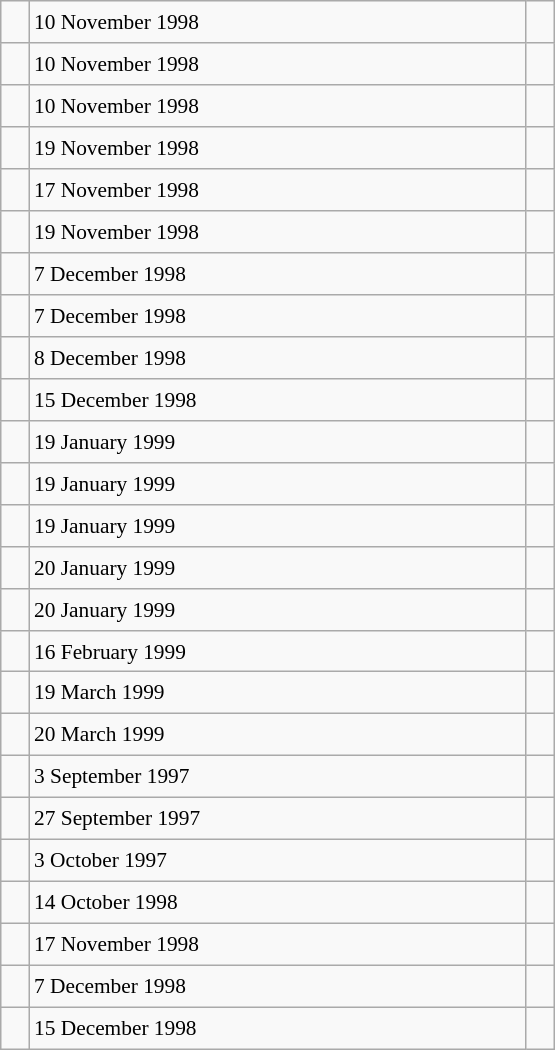<table class="wikitable" style="font-size: 89%; float: left; width: 26em; margin-right: 1em; height: 700px">
<tr>
<td></td>
<td>10 November 1998</td>
<td></td>
</tr>
<tr>
<td></td>
<td>10 November 1998</td>
<td></td>
</tr>
<tr>
<td></td>
<td>10 November 1998</td>
<td></td>
</tr>
<tr>
<td></td>
<td>19 November 1998</td>
<td></td>
</tr>
<tr>
<td></td>
<td>17 November 1998</td>
<td></td>
</tr>
<tr>
<td></td>
<td>19 November 1998</td>
<td></td>
</tr>
<tr>
<td></td>
<td>7 December 1998</td>
<td></td>
</tr>
<tr>
<td></td>
<td>7 December 1998</td>
<td></td>
</tr>
<tr>
<td></td>
<td>8 December 1998</td>
<td></td>
</tr>
<tr>
<td></td>
<td>15 December 1998</td>
<td></td>
</tr>
<tr>
<td></td>
<td>19 January 1999</td>
<td></td>
</tr>
<tr>
<td></td>
<td>19 January 1999</td>
<td></td>
</tr>
<tr>
<td></td>
<td>19 January 1999</td>
<td></td>
</tr>
<tr>
<td></td>
<td>20 January 1999</td>
<td></td>
</tr>
<tr>
<td></td>
<td>20 January 1999</td>
<td></td>
</tr>
<tr>
<td></td>
<td>16 February 1999</td>
<td></td>
</tr>
<tr>
<td></td>
<td>19 March 1999</td>
<td></td>
</tr>
<tr>
<td></td>
<td>20 March 1999</td>
<td></td>
</tr>
<tr>
<td></td>
<td>3 September 1997</td>
<td></td>
</tr>
<tr>
<td></td>
<td>27 September 1997</td>
<td></td>
</tr>
<tr>
<td></td>
<td>3 October 1997</td>
<td></td>
</tr>
<tr>
<td></td>
<td>14 October 1998</td>
<td></td>
</tr>
<tr>
<td></td>
<td>17 November 1998</td>
<td></td>
</tr>
<tr>
<td></td>
<td>7 December 1998</td>
<td></td>
</tr>
<tr>
<td></td>
<td>15 December 1998</td>
<td></td>
</tr>
</table>
